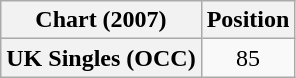<table class="wikitable plainrowheaders" style="text-align:center">
<tr>
<th scope="col">Chart (2007)</th>
<th scope="col">Position</th>
</tr>
<tr>
<th scope="row">UK Singles (OCC)</th>
<td>85</td>
</tr>
</table>
